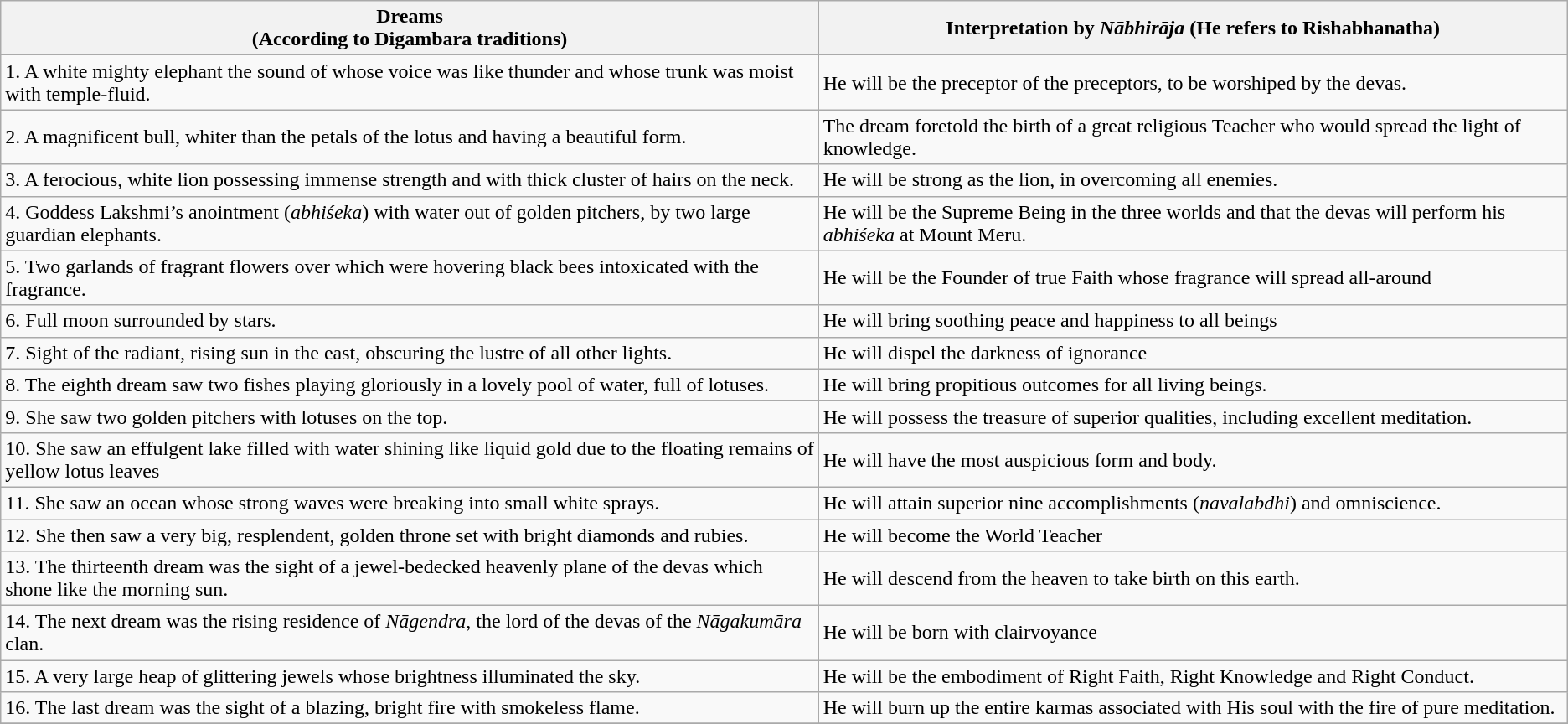<table class="wikitable">
<tr>
<th>Dreams<br>(According to Digambara traditions)</th>
<th>Interpretation by <em>Nābhirāja</em> (He refers to Rishabhanatha)</th>
</tr>
<tr>
<td>1. A white mighty elephant the sound of whose voice was like thunder and whose trunk was moist with temple-fluid.</td>
<td>He will be the preceptor of the preceptors, to be worshiped by the devas.</td>
</tr>
<tr>
<td>2. A magnificent bull, whiter than the petals of the lotus and having a beautiful form.</td>
<td>The dream foretold the birth of a great religious Teacher who would spread the light of knowledge.</td>
</tr>
<tr>
<td>3. A ferocious, white lion possessing immense strength and with thick cluster of hairs on the neck.</td>
<td>He will be strong as the lion, in overcoming all enemies.</td>
</tr>
<tr>
<td>4. Goddess Lakshmi’s anointment (<em>abhiśeka</em>) with water out of golden pitchers, by two large guardian elephants.</td>
<td>He will be the Supreme Being in the three worlds and that the devas will perform his <em>abhiśeka</em> at Mount Meru.</td>
</tr>
<tr>
<td>5. Two garlands of fragrant flowers over which were hovering black bees intoxicated with the fragrance.</td>
<td>He will be the Founder of true Faith whose fragrance will spread all-around</td>
</tr>
<tr>
<td>6. Full moon surrounded by stars.</td>
<td>He will bring soothing peace and happiness to all beings</td>
</tr>
<tr>
<td>7. Sight of the radiant, rising sun in the east, obscuring the lustre of all other lights.</td>
<td>He will dispel the darkness of ignorance</td>
</tr>
<tr>
<td>8. The eighth dream saw two fishes playing gloriously in a lovely pool of water, full of lotuses.</td>
<td>He will bring propitious outcomes for all living beings.</td>
</tr>
<tr>
<td>9. She saw two golden pitchers with lotuses on the top.</td>
<td>He will possess the treasure of superior qualities, including excellent meditation.</td>
</tr>
<tr>
<td>10. She saw an effulgent lake filled with water shining like liquid gold due to the floating remains of yellow lotus leaves</td>
<td>He will have the most auspicious form and body.</td>
</tr>
<tr>
<td>11. She saw an ocean whose strong waves were breaking into small white sprays.</td>
<td>He will attain superior nine accomplishments (<em>navalabdhi</em>) and omniscience.</td>
</tr>
<tr>
<td>12. She then saw a very big, resplendent, golden throne set with bright diamonds and rubies.</td>
<td>He will become the World Teacher</td>
</tr>
<tr>
<td>13. The thirteenth dream was the sight of a jewel-bedecked heavenly plane of the devas which shone like the morning sun.</td>
<td>He will descend from the heaven to take birth on this earth.</td>
</tr>
<tr>
<td>14. The next dream was the rising residence of <em>Nāgendra</em>, the lord of the devas of the <em>Nāgakumāra</em> clan.</td>
<td>He will be born with clairvoyance</td>
</tr>
<tr>
<td>15. A very large heap of glittering jewels whose brightness illuminated the sky.</td>
<td>He will be the embodiment of Right Faith, Right Knowledge and Right Conduct.</td>
</tr>
<tr>
<td>16. The last dream was the sight of a blazing, bright fire with smokeless flame.</td>
<td>He will burn up the entire karmas associated with His soul with the fire of pure meditation.</td>
</tr>
<tr>
</tr>
</table>
